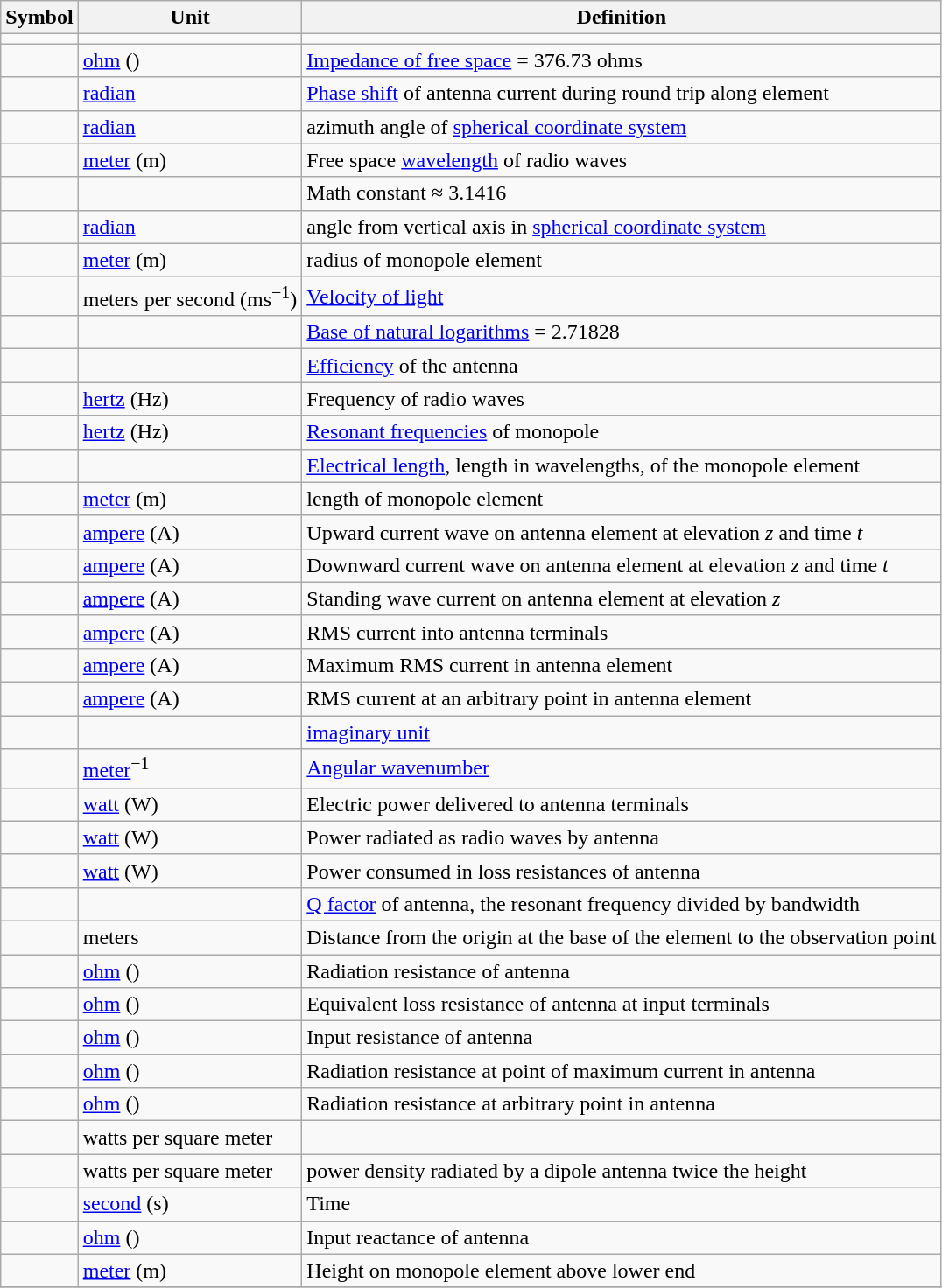<table class="wikitable">
<tr>
<th>Symbol</th>
<th>Unit</th>
<th>Definition</th>
</tr>
<tr>
<td align=center></td>
<td></td>
<td></td>
</tr>
<tr>
<td align=center></td>
<td><a href='#'>ohm</a> ()</td>
<td><a href='#'>Impedance of free space</a> = 376.73 ohms</td>
</tr>
<tr>
<td align=center></td>
<td><a href='#'>radian</a></td>
<td><a href='#'>Phase shift</a> of antenna current during round trip along element</td>
</tr>
<tr>
<td align=center></td>
<td><a href='#'>radian</a></td>
<td>azimuth angle of <a href='#'>spherical coordinate system</a></td>
</tr>
<tr>
<td align=center></td>
<td><a href='#'>meter</a> (m)</td>
<td>Free space <a href='#'>wavelength</a> of radio waves</td>
</tr>
<tr>
<td align=center></td>
<td></td>
<td>Math constant ≈ 3.1416</td>
</tr>
<tr>
<td align=center></td>
<td><a href='#'>radian</a></td>
<td>angle from vertical axis in <a href='#'>spherical coordinate system</a></td>
</tr>
<tr>
<td align=center></td>
<td><a href='#'>meter</a> (m)</td>
<td>radius of monopole element</td>
</tr>
<tr>
<td align=center></td>
<td>meters per second (ms<sup>−1</sup>)</td>
<td><a href='#'>Velocity of light</a></td>
</tr>
<tr>
<td align=center></td>
<td></td>
<td><a href='#'>Base of natural logarithms</a> = 2.71828</td>
</tr>
<tr>
<td align=center></td>
<td></td>
<td><a href='#'>Efficiency</a> of the antenna</td>
</tr>
<tr>
<td align=center></td>
<td><a href='#'>hertz</a> (Hz)</td>
<td>Frequency of radio waves</td>
</tr>
<tr>
<td align=center></td>
<td><a href='#'>hertz</a> (Hz)</td>
<td><a href='#'>Resonant frequencies</a> of monopole</td>
</tr>
<tr>
<td align=center></td>
<td></td>
<td><a href='#'>Electrical length</a>, length in wavelengths, of the monopole element</td>
</tr>
<tr>
<td align=center></td>
<td><a href='#'>meter</a> (m)</td>
<td>length of monopole element</td>
</tr>
<tr>
<td align=center></td>
<td><a href='#'>ampere</a> (A)</td>
<td>Upward current wave on antenna element at elevation <em>z</em> and time <em>t</em></td>
</tr>
<tr>
<td align=center></td>
<td><a href='#'>ampere</a> (A)</td>
<td>Downward current wave on antenna element at elevation <em>z</em> and time <em>t</em></td>
</tr>
<tr>
<td align=center></td>
<td><a href='#'>ampere</a> (A)</td>
<td>Standing wave current on antenna element at elevation <em>z</em></td>
</tr>
<tr>
<td align=center></td>
<td><a href='#'>ampere</a> (A)</td>
<td>RMS current into antenna terminals</td>
</tr>
<tr>
<td align=center></td>
<td><a href='#'>ampere</a> (A)</td>
<td>Maximum RMS current in antenna element</td>
</tr>
<tr>
<td align=center></td>
<td><a href='#'>ampere</a> (A)</td>
<td>RMS current at an arbitrary point in antenna element</td>
</tr>
<tr>
<td align=center></td>
<td></td>
<td><a href='#'>imaginary unit</a></td>
</tr>
<tr>
<td align=center></td>
<td><a href='#'>meter</a><sup>−1</sup></td>
<td><a href='#'>Angular wavenumber</a></td>
</tr>
<tr>
<td align=center></td>
<td><a href='#'>watt</a> (W)</td>
<td>Electric power delivered to antenna terminals</td>
</tr>
<tr>
<td align=center></td>
<td><a href='#'>watt</a> (W)</td>
<td>Power radiated as radio waves by antenna</td>
</tr>
<tr>
<td align=center></td>
<td><a href='#'>watt</a> (W)</td>
<td>Power consumed in loss resistances of antenna</td>
</tr>
<tr>
<td align=center></td>
<td></td>
<td><a href='#'>Q factor</a> of antenna, the resonant frequency divided by bandwidth</td>
</tr>
<tr>
<td align=center></td>
<td>meters</td>
<td>Distance from the origin at the base of the element to the observation point</td>
</tr>
<tr>
<td align=center></td>
<td><a href='#'>ohm</a> ()</td>
<td>Radiation resistance of antenna</td>
</tr>
<tr>
<td align=center></td>
<td><a href='#'>ohm</a> ()</td>
<td>Equivalent loss resistance of antenna at input terminals</td>
</tr>
<tr>
<td align=center></td>
<td><a href='#'>ohm</a> ()</td>
<td>Input resistance of antenna</td>
</tr>
<tr>
<td align=center></td>
<td><a href='#'>ohm</a> ()</td>
<td>Radiation resistance at point of maximum current in antenna</td>
</tr>
<tr>
<td align=center></td>
<td><a href='#'>ohm</a> ()</td>
<td>Radiation resistance at arbitrary point in antenna</td>
</tr>
<tr>
<td align=center></td>
<td>watts per square meter</td>
<td></td>
</tr>
<tr>
<td align=center></td>
<td>watts per square meter</td>
<td>power density radiated by a dipole antenna twice the height</td>
</tr>
<tr>
<td align=center></td>
<td><a href='#'>second</a> (s)</td>
<td>Time</td>
</tr>
<tr>
<td align=center></td>
<td><a href='#'>ohm</a> ()</td>
<td>Input reactance of antenna</td>
</tr>
<tr>
<td align=center></td>
<td><a href='#'>meter</a> (m)</td>
<td>Height on monopole element above lower end</td>
</tr>
<tr>
</tr>
</table>
